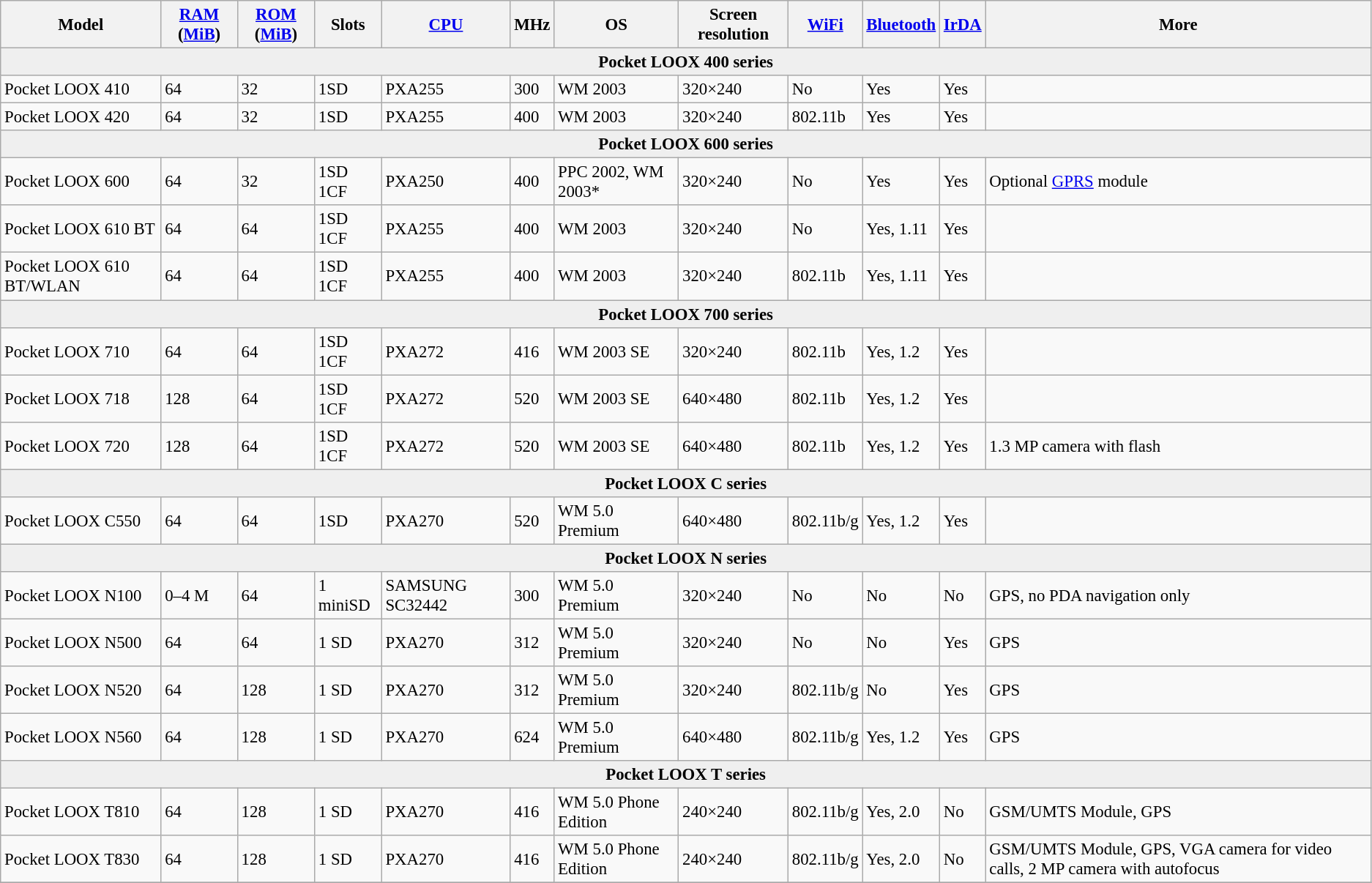<table class="wikitable" style="font-size:95%;" border=1>
<tr>
<th>Model</th>
<th><a href='#'>RAM</a> (<a href='#'>MiB</a>)</th>
<th><a href='#'>ROM</a> (<a href='#'>MiB</a>)</th>
<th>Slots</th>
<th><a href='#'>CPU</a></th>
<th>MHz</th>
<th>OS</th>
<th>Screen resolution</th>
<th><a href='#'>WiFi</a></th>
<th><a href='#'>Bluetooth</a></th>
<th><a href='#'>IrDA</a></th>
<th>More</th>
</tr>
<tr>
<th colspan="12" style="background:#efefef;">Pocket LOOX 400 series</th>
</tr>
<tr>
<td>Pocket LOOX 410</td>
<td>64</td>
<td>32</td>
<td>1SD</td>
<td>PXA255</td>
<td>300</td>
<td>WM 2003</td>
<td>320×240</td>
<td>No</td>
<td>Yes</td>
<td>Yes</td>
<td></td>
</tr>
<tr>
<td>Pocket LOOX 420</td>
<td>64</td>
<td>32</td>
<td>1SD</td>
<td>PXA255</td>
<td>400</td>
<td>WM 2003</td>
<td>320×240</td>
<td>802.11b</td>
<td>Yes</td>
<td>Yes</td>
<td></td>
</tr>
<tr>
<th colspan="12" style="background:#efefef;">Pocket LOOX 600 series</th>
</tr>
<tr>
<td>Pocket LOOX 600</td>
<td>64</td>
<td>32</td>
<td>1SD 1CF</td>
<td>PXA250</td>
<td>400</td>
<td>PPC 2002, WM 2003*</td>
<td>320×240</td>
<td>No</td>
<td>Yes</td>
<td>Yes</td>
<td>Optional <a href='#'>GPRS</a> module</td>
</tr>
<tr>
<td>Pocket LOOX 610 BT</td>
<td>64</td>
<td>64</td>
<td>1SD 1CF</td>
<td>PXA255</td>
<td>400</td>
<td>WM 2003</td>
<td>320×240</td>
<td>No</td>
<td>Yes, 1.11</td>
<td>Yes</td>
<td></td>
</tr>
<tr>
<td>Pocket LOOX 610 BT/WLAN</td>
<td>64</td>
<td>64</td>
<td>1SD 1CF</td>
<td>PXA255</td>
<td>400</td>
<td>WM 2003</td>
<td>320×240</td>
<td>802.11b</td>
<td>Yes, 1.11</td>
<td>Yes</td>
<td></td>
</tr>
<tr>
<th colspan="12" style="background:#efefef;">Pocket LOOX 700 series</th>
</tr>
<tr>
<td>Pocket LOOX 710</td>
<td>64</td>
<td>64</td>
<td>1SD 1CF</td>
<td>PXA272</td>
<td>416</td>
<td>WM 2003 SE</td>
<td>320×240</td>
<td>802.11b</td>
<td>Yes, 1.2</td>
<td>Yes</td>
<td></td>
</tr>
<tr>
<td>Pocket LOOX 718</td>
<td>128</td>
<td>64</td>
<td>1SD 1CF</td>
<td>PXA272</td>
<td>520</td>
<td>WM 2003 SE</td>
<td>640×480</td>
<td>802.11b</td>
<td>Yes, 1.2</td>
<td>Yes</td>
<td></td>
</tr>
<tr>
<td>Pocket LOOX 720</td>
<td>128</td>
<td>64</td>
<td>1SD 1CF</td>
<td>PXA272</td>
<td>520</td>
<td>WM 2003 SE</td>
<td>640×480</td>
<td>802.11b</td>
<td>Yes, 1.2</td>
<td>Yes</td>
<td>1.3 MP camera with flash</td>
</tr>
<tr>
<th colspan="12" style="background:#efefef;">Pocket LOOX C series</th>
</tr>
<tr>
<td>Pocket LOOX C550</td>
<td>64</td>
<td>64</td>
<td>1SD</td>
<td>PXA270</td>
<td>520</td>
<td>WM 5.0 Premium</td>
<td>640×480</td>
<td>802.11b/g</td>
<td>Yes, 1.2</td>
<td>Yes</td>
<td></td>
</tr>
<tr>
<th colspan="12" style="background:#efefef;">Pocket LOOX N series</th>
</tr>
<tr>
<td>Pocket LOOX N100</td>
<td>0–4 M</td>
<td>64</td>
<td>1 miniSD</td>
<td>SAMSUNG SC32442</td>
<td>300</td>
<td>WM 5.0 Premium</td>
<td>320×240</td>
<td>No</td>
<td>No</td>
<td>No</td>
<td>GPS, no PDA navigation only</td>
</tr>
<tr>
<td>Pocket LOOX N500</td>
<td>64</td>
<td>64</td>
<td>1 SD</td>
<td>PXA270</td>
<td>312</td>
<td>WM 5.0 Premium</td>
<td>320×240</td>
<td>No</td>
<td>No</td>
<td>Yes</td>
<td>GPS</td>
</tr>
<tr>
<td>Pocket LOOX N520</td>
<td>64</td>
<td>128</td>
<td>1 SD</td>
<td>PXA270</td>
<td>312</td>
<td>WM 5.0 Premium</td>
<td>320×240</td>
<td>802.11b/g</td>
<td>No</td>
<td>Yes</td>
<td>GPS</td>
</tr>
<tr>
<td>Pocket LOOX N560</td>
<td>64</td>
<td>128</td>
<td>1 SD</td>
<td>PXA270</td>
<td>624</td>
<td>WM 5.0 Premium</td>
<td>640×480</td>
<td>802.11b/g</td>
<td>Yes, 1.2</td>
<td>Yes</td>
<td>GPS</td>
</tr>
<tr>
<th colspan="12" style="background:#efefef;">Pocket LOOX T series</th>
</tr>
<tr>
<td>Pocket LOOX T810</td>
<td>64</td>
<td>128</td>
<td>1 SD</td>
<td>PXA270</td>
<td>416</td>
<td>WM 5.0 Phone Edition</td>
<td>240×240</td>
<td>802.11b/g</td>
<td>Yes, 2.0</td>
<td>No</td>
<td>GSM/UMTS Module, GPS</td>
</tr>
<tr>
<td>Pocket LOOX T830</td>
<td>64</td>
<td>128</td>
<td>1 SD</td>
<td>PXA270</td>
<td>416</td>
<td>WM 5.0 Phone Edition</td>
<td>240×240</td>
<td>802.11b/g</td>
<td>Yes, 2.0</td>
<td>No</td>
<td>GSM/UMTS Module, GPS, VGA camera for video calls, 2 MP camera with autofocus</td>
</tr>
<tr>
</tr>
</table>
